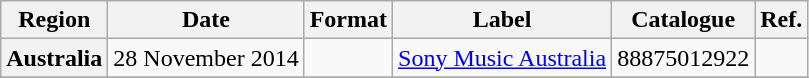<table class="wikitable plainrowheaders">
<tr>
<th scope="col">Region</th>
<th scope="col">Date</th>
<th scope="col">Format</th>
<th scope="col">Label</th>
<th scope="col">Catalogue</th>
<th scope="col">Ref.</th>
</tr>
<tr>
<th scope="row">Australia</th>
<td>28 November 2014</td>
<td></td>
<td><a href='#'>Sony Music Australia</a></td>
<td>88875012922</td>
<td style="text-align:center;"></td>
</tr>
<tr>
</tr>
</table>
